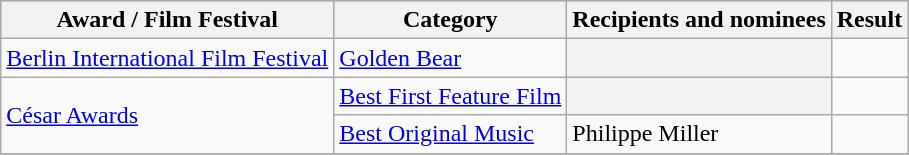<table class="wikitable plainrowheaders sortable">
<tr style="background:#ccc; text-align:center;">
<th scope="col">Award / Film Festival</th>
<th scope="col">Category</th>
<th scope="col">Recipients and nominees</th>
<th scope="col">Result</th>
</tr>
<tr>
<td><a href='#'>Berlin International Film Festival</a></td>
<td><a href='#'>Golden Bear</a></td>
<th></th>
<td></td>
</tr>
<tr>
<td rowspan=2><a href='#'>César Awards</a></td>
<td><a href='#'>Best First Feature Film</a></td>
<th></th>
<td></td>
</tr>
<tr>
<td><a href='#'>Best Original Music</a></td>
<td>Philippe Miller</td>
<td></td>
</tr>
<tr>
</tr>
</table>
